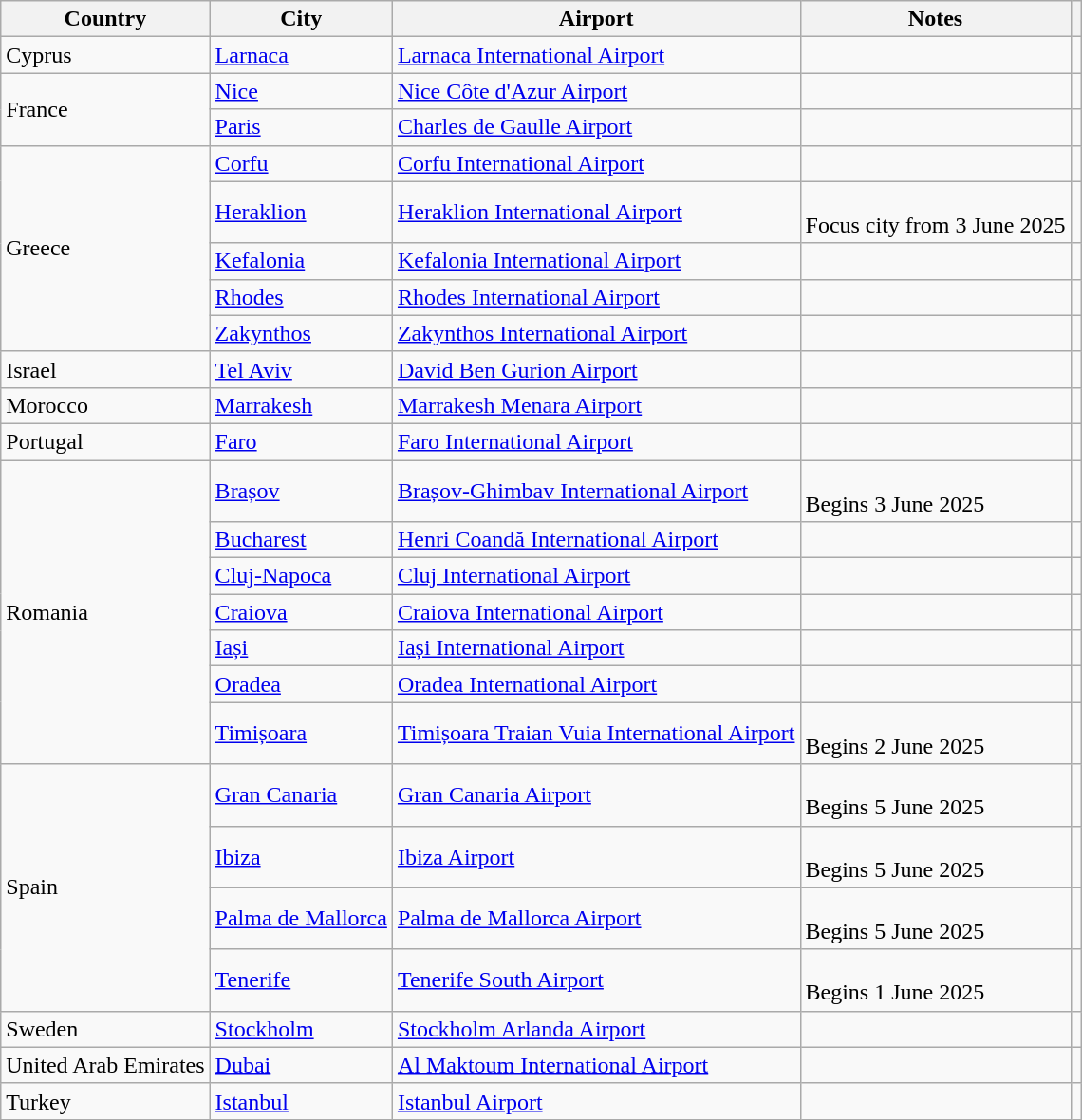<table class="sortable wikitable">
<tr>
<th>Country</th>
<th>City</th>
<th>Airport</th>
<th>Notes</th>
<th></th>
</tr>
<tr>
<td>Cyprus</td>
<td><a href='#'>Larnaca</a></td>
<td><a href='#'>Larnaca International Airport</a></td>
<td></td>
<td align="center"></td>
</tr>
<tr>
<td rowspan="2">France</td>
<td><a href='#'>Nice</a></td>
<td><a href='#'>Nice Côte d'Azur Airport</a></td>
<td></td>
<td></td>
</tr>
<tr>
<td><a href='#'>Paris</a></td>
<td><a href='#'>Charles de Gaulle Airport</a></td>
<td></td>
<td align=center></td>
</tr>
<tr>
<td rowspan="5">Greece</td>
<td><a href='#'>Corfu</a></td>
<td><a href='#'>Corfu International Airport</a></td>
<td></td>
<td align=center></td>
</tr>
<tr>
<td><a href='#'>Heraklion</a></td>
<td><a href='#'>Heraklion International Airport</a></td>
<td><br>Focus city from 3 June 2025</td>
<td align=center></td>
</tr>
<tr>
<td><a href='#'>Kefalonia</a></td>
<td><a href='#'>Kefalonia International Airport</a></td>
<td></td>
<td align=center></td>
</tr>
<tr>
<td><a href='#'>Rhodes</a></td>
<td><a href='#'>Rhodes International Airport</a></td>
<td></td>
<td align=center></td>
</tr>
<tr>
<td><a href='#'>Zakynthos</a></td>
<td><a href='#'>Zakynthos International Airport</a></td>
<td></td>
<td align=center></td>
</tr>
<tr>
<td>Israel</td>
<td><a href='#'>Tel Aviv</a></td>
<td><a href='#'>David Ben Gurion Airport</a></td>
<td></td>
<td align=center></td>
</tr>
<tr>
<td>Morocco</td>
<td><a href='#'>Marrakesh</a></td>
<td><a href='#'>Marrakesh Menara Airport</a></td>
<td></td>
<td align=center></td>
</tr>
<tr>
<td>Portugal</td>
<td><a href='#'>Faro</a></td>
<td><a href='#'>Faro International Airport</a></td>
<td></td>
<td align=center></td>
</tr>
<tr>
<td rowspan="7">Romania</td>
<td><a href='#'>Brașov</a></td>
<td><a href='#'>Brașov-Ghimbav International Airport</a></td>
<td><br>Begins 3 June 2025</td>
<td align=center></td>
</tr>
<tr>
<td><a href='#'>Bucharest</a></td>
<td><a href='#'>Henri Coandă International Airport</a></td>
<td></td>
<td align=center></td>
</tr>
<tr>
<td><a href='#'>Cluj-Napoca</a></td>
<td><a href='#'>Cluj International Airport</a></td>
<td></td>
<td align=center></td>
</tr>
<tr>
<td><a href='#'>Craiova</a></td>
<td><a href='#'>Craiova International Airport</a></td>
<td></td>
<td align=center></td>
</tr>
<tr>
<td><a href='#'>Iași</a></td>
<td><a href='#'>Iași International Airport</a></td>
<td></td>
<td align="center"></td>
</tr>
<tr>
<td><a href='#'>Oradea</a></td>
<td><a href='#'>Oradea International Airport</a></td>
<td></td>
<td align=center></td>
</tr>
<tr>
<td><a href='#'>Timișoara</a></td>
<td><a href='#'>Timișoara Traian Vuia International Airport</a></td>
<td><br>Begins 2 June 2025</td>
<td align=center></td>
</tr>
<tr>
<td rowspan="4">Spain</td>
<td><a href='#'>Gran Canaria</a></td>
<td><a href='#'>Gran Canaria Airport</a></td>
<td><br>Begins 5 June 2025</td>
<td align=center></td>
</tr>
<tr>
<td><a href='#'>Ibiza</a></td>
<td><a href='#'>Ibiza Airport</a></td>
<td><br>Begins 5 June 2025</td>
<td align=center></td>
</tr>
<tr>
<td><a href='#'>Palma de Mallorca</a></td>
<td><a href='#'>Palma de Mallorca Airport</a></td>
<td><br>Begins 5 June 2025</td>
<td align=center></td>
</tr>
<tr>
<td><a href='#'>Tenerife</a></td>
<td><a href='#'>Tenerife South Airport</a></td>
<td><br>Begins 1 June 2025</td>
<td align=center></td>
</tr>
<tr>
<td>Sweden</td>
<td><a href='#'>Stockholm</a></td>
<td><a href='#'>Stockholm Arlanda Airport</a></td>
<td></td>
<td align="center"></td>
</tr>
<tr>
<td>United Arab Emirates</td>
<td><a href='#'>Dubai</a></td>
<td><a href='#'>Al Maktoum International Airport</a></td>
<td></td>
<td align=center></td>
</tr>
<tr>
<td>Turkey</td>
<td><a href='#'>Istanbul</a></td>
<td><a href='#'>Istanbul Airport</a></td>
<td></td>
<td align=center></td>
</tr>
</table>
